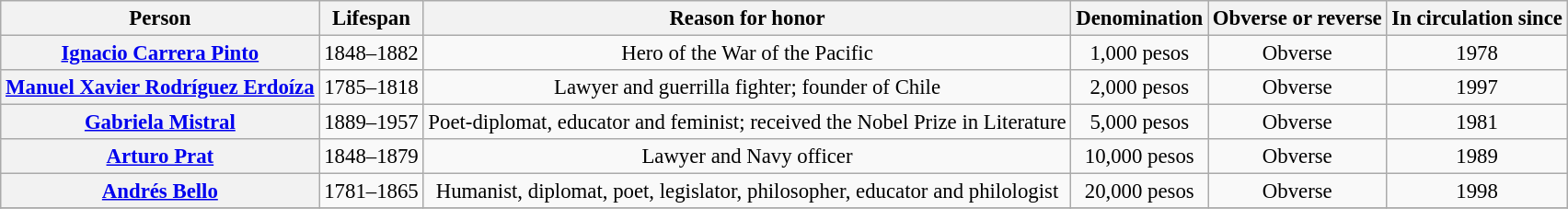<table class="wikitable" style="font-size: 95%; text-align:center;">
<tr>
<th>Person</th>
<th>Lifespan</th>
<th>Reason for honor</th>
<th>Denomination</th>
<th>Obverse or reverse</th>
<th>In circulation since</th>
</tr>
<tr>
<th><a href='#'>Ignacio Carrera Pinto</a></th>
<td>1848–1882</td>
<td>Hero of the War of the Pacific</td>
<td>1,000 pesos</td>
<td>Obverse</td>
<td>1978</td>
</tr>
<tr>
<th><a href='#'>Manuel Xavier Rodríguez Erdoíza</a></th>
<td>1785–1818</td>
<td>Lawyer and guerrilla fighter; founder of Chile</td>
<td>2,000 pesos</td>
<td>Obverse</td>
<td>1997</td>
</tr>
<tr>
<th><a href='#'>Gabriela Mistral</a></th>
<td>1889–1957</td>
<td>Poet-diplomat, educator and feminist; received the Nobel Prize in Literature</td>
<td>5,000 pesos</td>
<td>Obverse</td>
<td>1981</td>
</tr>
<tr>
<th><a href='#'>Arturo Prat</a></th>
<td>1848–1879</td>
<td>Lawyer and Navy officer</td>
<td>10,000 pesos</td>
<td>Obverse</td>
<td>1989</td>
</tr>
<tr>
<th><a href='#'>Andrés Bello</a></th>
<td>1781–1865</td>
<td>Humanist, diplomat, poet, legislator, philosopher, educator and philologist</td>
<td>20,000 pesos</td>
<td>Obverse</td>
<td>1998</td>
</tr>
<tr>
</tr>
</table>
